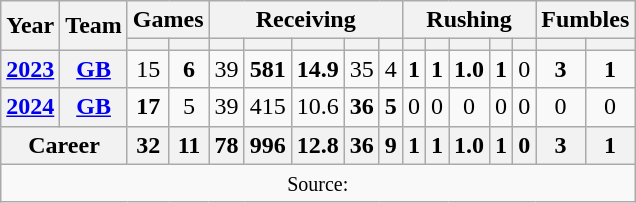<table class="wikitable" style="text-align:center;">
<tr>
<th rowspan="2">Year</th>
<th rowspan="2">Team</th>
<th colspan="2">Games</th>
<th colspan="5">Receiving</th>
<th colspan="5">Rushing</th>
<th colspan="2">Fumbles</th>
</tr>
<tr>
<th></th>
<th></th>
<th></th>
<th></th>
<th></th>
<th></th>
<th></th>
<th></th>
<th></th>
<th></th>
<th></th>
<th></th>
<th></th>
<th></th>
</tr>
<tr>
<th><a href='#'>2023</a></th>
<th><a href='#'>GB</a></th>
<td>15</td>
<td><strong>6</strong></td>
<td>39</td>
<td><strong>581</strong></td>
<td><strong>14.9</strong></td>
<td>35</td>
<td>4</td>
<td><strong>1</strong></td>
<td><strong>1</strong></td>
<td><strong>1.0</strong></td>
<td><strong>1</strong></td>
<td>0</td>
<td><strong>3</strong></td>
<td><strong>1</strong></td>
</tr>
<tr>
<th><a href='#'>2024</a></th>
<th><a href='#'>GB</a></th>
<td><strong>17</strong></td>
<td>5</td>
<td>39</td>
<td>415</td>
<td>10.6</td>
<td><strong>36</strong></td>
<td><strong>5</strong></td>
<td>0</td>
<td>0</td>
<td>0</td>
<td>0</td>
<td>0</td>
<td>0</td>
<td>0</td>
</tr>
<tr>
<th colspan="2">Career</th>
<th>32</th>
<th>11</th>
<th>78</th>
<th>996</th>
<th>12.8</th>
<th>36</th>
<th>9</th>
<th>1</th>
<th>1</th>
<th>1.0</th>
<th>1</th>
<th>0</th>
<th>3</th>
<th>1</th>
</tr>
<tr>
<td colspan="16"><small>Source: </small></td>
</tr>
</table>
